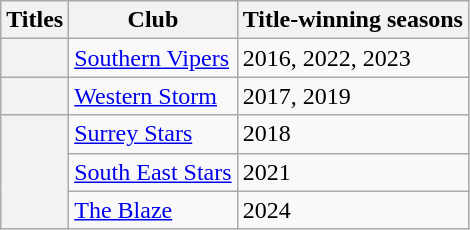<table class="wikitable sortable plainrowheaders">
<tr>
<th scope="col">Titles</th>
<th scope="col">Club</th>
<th scope="col">Title-winning seasons</th>
</tr>
<tr>
<th></th>
<td><a href='#'>Southern Vipers</a></td>
<td>2016, 2022, 2023</td>
</tr>
<tr>
<th></th>
<td><a href='#'>Western Storm</a></td>
<td>2017, 2019</td>
</tr>
<tr>
<th rowspan="3"></th>
<td><a href='#'>Surrey Stars</a></td>
<td>2018</td>
</tr>
<tr>
<td><a href='#'>South East Stars</a></td>
<td>2021</td>
</tr>
<tr>
<td><a href='#'>The Blaze</a></td>
<td>2024</td>
</tr>
</table>
